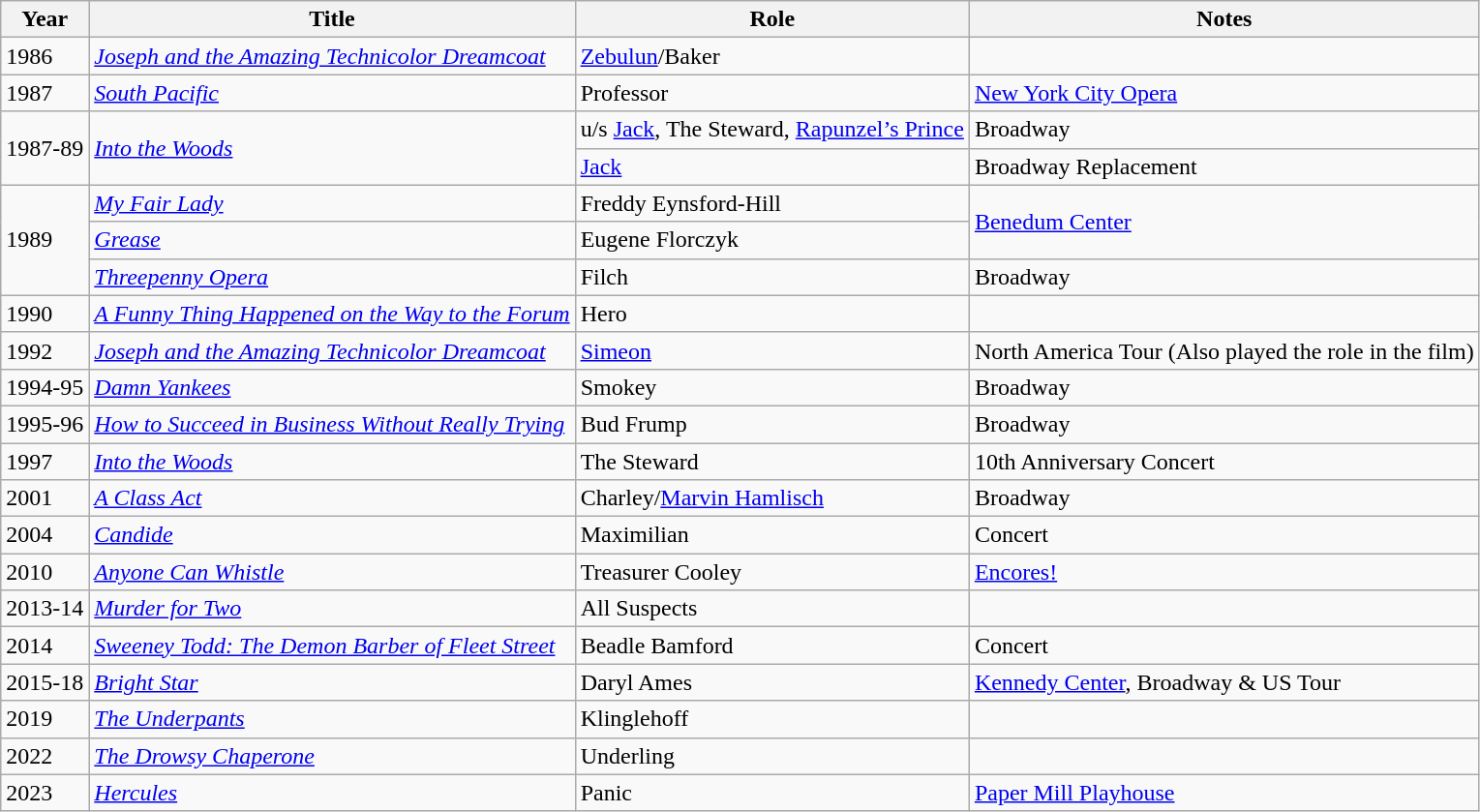<table class="wikitable">
<tr>
<th>Year</th>
<th>Title</th>
<th>Role</th>
<th class="unsortable">Notes</th>
</tr>
<tr>
<td>1986</td>
<td><em><a href='#'>Joseph and the Amazing Technicolor Dreamcoat</a></em></td>
<td><a href='#'>Zebulun</a>/Baker</td>
<td></td>
</tr>
<tr>
<td>1987</td>
<td><a href='#'><em>South Pacific</em></a></td>
<td>Professor</td>
<td><a href='#'>New York City Opera</a></td>
</tr>
<tr>
<td rowspan=2>1987-89</td>
<td rowspan=2><em><a href='#'>Into the Woods</a></em></td>
<td>u/s <a href='#'>Jack</a>, The Steward, <a href='#'>Rapunzel’s Prince</a></td>
<td>Broadway</td>
</tr>
<tr>
<td><a href='#'>Jack</a></td>
<td>Broadway Replacement</td>
</tr>
<tr>
<td rowspan=3>1989</td>
<td><em><a href='#'>My Fair Lady</a></em></td>
<td>Freddy Eynsford-Hill</td>
<td rowspan=2><a href='#'>Benedum Center</a></td>
</tr>
<tr>
<td><em><a href='#'>Grease</a></em></td>
<td>Eugene Florczyk</td>
</tr>
<tr>
<td><em><a href='#'>Threepenny Opera</a></em></td>
<td>Filch</td>
<td>Broadway</td>
</tr>
<tr>
<td>1990</td>
<td><em><a href='#'>A Funny Thing Happened on the Way to the Forum</a></em></td>
<td>Hero</td>
<td></td>
</tr>
<tr>
<td>1992</td>
<td><em><a href='#'>Joseph and the Amazing Technicolor Dreamcoat</a></em></td>
<td><a href='#'>Simeon</a></td>
<td>North America Tour (Also played the role in the film)</td>
</tr>
<tr>
<td>1994-95</td>
<td><em><a href='#'>Damn Yankees</a></em></td>
<td>Smokey</td>
<td>Broadway</td>
</tr>
<tr>
<td>1995-96</td>
<td><em><a href='#'>How to Succeed in Business Without Really Trying</a></em></td>
<td>Bud Frump</td>
<td>Broadway</td>
</tr>
<tr>
<td>1997</td>
<td><em><a href='#'>Into the Woods</a></em></td>
<td>The Steward</td>
<td>10th Anniversary Concert</td>
</tr>
<tr>
<td>2001</td>
<td><em><a href='#'>A Class Act</a></em></td>
<td>Charley/<a href='#'>Marvin Hamlisch</a></td>
<td>Broadway</td>
</tr>
<tr>
<td>2004</td>
<td><em><a href='#'>Candide</a></em></td>
<td>Maximilian</td>
<td>Concert</td>
</tr>
<tr>
<td>2010</td>
<td><em><a href='#'>Anyone Can Whistle</a></em></td>
<td>Treasurer Cooley</td>
<td><a href='#'>Encores!</a></td>
</tr>
<tr>
<td>2013-14</td>
<td><em><a href='#'>Murder for Two</a></em></td>
<td>All Suspects</td>
<td></td>
</tr>
<tr>
<td>2014</td>
<td><em><a href='#'>Sweeney Todd: The Demon Barber of Fleet Street</a></em></td>
<td>Beadle Bamford</td>
<td>Concert</td>
</tr>
<tr>
<td>2015-18</td>
<td><em><a href='#'>Bright Star</a></em></td>
<td>Daryl Ames</td>
<td><a href='#'>Kennedy Center</a>, Broadway & US Tour</td>
</tr>
<tr>
<td>2019</td>
<td><em><a href='#'>The Underpants</a></em></td>
<td>Klinglehoff</td>
<td></td>
</tr>
<tr>
<td>2022</td>
<td><em><a href='#'>The Drowsy Chaperone</a></em></td>
<td>Underling</td>
<td></td>
</tr>
<tr>
<td>2023</td>
<td><em><a href='#'>Hercules</a></em></td>
<td>Panic</td>
<td><a href='#'>Paper Mill Playhouse</a></td>
</tr>
</table>
